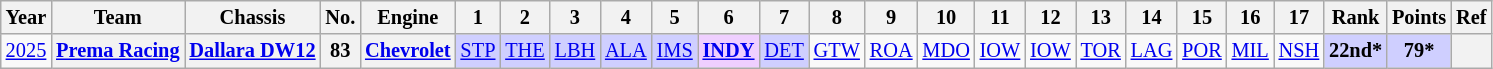<table class="wikitable" style="text-align:center; font-size:85%">
<tr>
<th>Year</th>
<th>Team</th>
<th>Chassis</th>
<th>No.</th>
<th>Engine</th>
<th>1</th>
<th>2</th>
<th>3</th>
<th>4</th>
<th>5</th>
<th>6</th>
<th>7</th>
<th>8</th>
<th>9</th>
<th>10</th>
<th>11</th>
<th>12</th>
<th>13</th>
<th>14</th>
<th>15</th>
<th>16</th>
<th>17</th>
<th>Rank</th>
<th>Points</th>
<th>Ref</th>
</tr>
<tr>
<td><a href='#'>2025</a></td>
<th nowrap><a href='#'>Prema Racing</a></th>
<th nowrap><a href='#'>Dallara DW12</a></th>
<th>83</th>
<th><a href='#'>Chevrolet</a></th>
<td style="background:#CFCFFF;"><a href='#'>STP</a><br></td>
<td style="background:#CFCFFF;"><a href='#'>THE</a><br></td>
<td style="background:#CFCFFF;"><a href='#'>LBH</a><br></td>
<td style="background:#CFCFFF;"><a href='#'>ALA</a><br></td>
<td style="background:#CFCFFF;"><a href='#'>IMS</a><br></td>
<td style="background:#EFCFFF;"><strong><a href='#'>INDY</a></strong><br></td>
<td style="background:#CFCFFF;"><a href='#'>DET</a><br></td>
<td><a href='#'>GTW</a><br></td>
<td><a href='#'>ROA</a><br></td>
<td><a href='#'>MDO</a><br></td>
<td><a href='#'>IOW</a><br></td>
<td><a href='#'>IOW</a><br></td>
<td><a href='#'>TOR</a><br></td>
<td><a href='#'>LAG</a><br></td>
<td><a href='#'>POR</a><br></td>
<td><a href='#'>MIL</a><br></td>
<td><a href='#'>NSH</a><br></td>
<th style="background:#CFCFFF;">22nd*</th>
<th style="background:#CFCFFF;">79*</th>
<th></th>
</tr>
</table>
